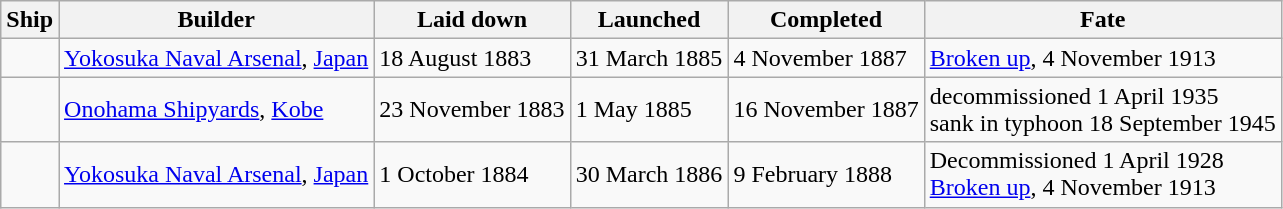<table class="wikitable" border="1">
<tr>
<th>Ship</th>
<th>Builder</th>
<th>Laid down</th>
<th>Launched</th>
<th>Completed</th>
<th>Fate</th>
</tr>
<tr>
<td></td>
<td><a href='#'>Yokosuka Naval Arsenal</a>, <a href='#'>Japan</a></td>
<td>18 August 1883 </td>
<td>31 March 1885</td>
<td>4 November 1887</td>
<td><a href='#'>Broken up</a>, 4 November 1913</td>
</tr>
<tr>
<td></td>
<td><a href='#'>Onohama Shipyards</a>, <a href='#'>Kobe</a></td>
<td>23 November 1883</td>
<td>1 May 1885</td>
<td>16 November 1887</td>
<td>decommissioned 1 April 1935<br>sank in typhoon 18 September 1945</td>
</tr>
<tr>
<td></td>
<td><a href='#'>Yokosuka Naval Arsenal</a>, <a href='#'>Japan</a></td>
<td>1 October 1884 </td>
<td>30 March 1886</td>
<td>9 February 1888</td>
<td>Decommissioned 1 April 1928<br><a href='#'>Broken up</a>, 4 November 1913</td>
</tr>
</table>
